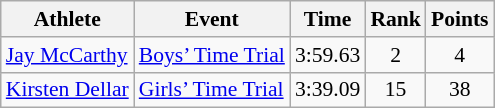<table class="wikitable" style="font-size:90%;">
<tr>
<th>Athlete</th>
<th>Event</th>
<th>Time</th>
<th>Rank</th>
<th>Points</th>
</tr>
<tr>
<td><a href='#'>Jay McCarthy</a></td>
<td><a href='#'>Boys’ Time Trial</a></td>
<td align=center>3:59.63</td>
<td align=center>2</td>
<td align=center>4</td>
</tr>
<tr>
<td><a href='#'>Kirsten Dellar</a></td>
<td><a href='#'>Girls’ Time Trial</a></td>
<td align=center>3:39.09</td>
<td align=center>15</td>
<td align=center>38</td>
</tr>
</table>
